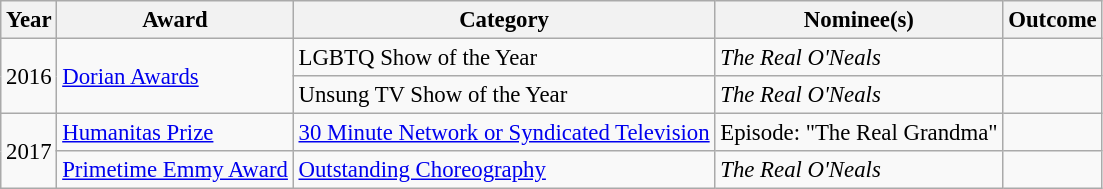<table class="wikitable sortable" style="font-size: 95%;">
<tr style="text-align:center;">
<th>Year</th>
<th>Award</th>
<th>Category</th>
<th>Nominee(s)</th>
<th>Outcome</th>
</tr>
<tr>
<td rowspan="2">2016</td>
<td rowspan="2"><a href='#'>Dorian Awards</a></td>
<td>LGBTQ Show of the Year</td>
<td><em>The Real O'Neals</em></td>
<td></td>
</tr>
<tr>
<td>Unsung TV Show of the Year</td>
<td><em>The Real O'Neals</em></td>
<td></td>
</tr>
<tr>
<td rowspan=2>2017</td>
<td><a href='#'>Humanitas Prize</a></td>
<td><a href='#'>30 Minute Network or Syndicated Television</a></td>
<td>Episode: "The Real Grandma"</td>
<td></td>
</tr>
<tr>
<td><a href='#'>Primetime Emmy Award</a></td>
<td><a href='#'>Outstanding Choreography</a></td>
<td><em>The Real O'Neals</em></td>
<td></td>
</tr>
</table>
